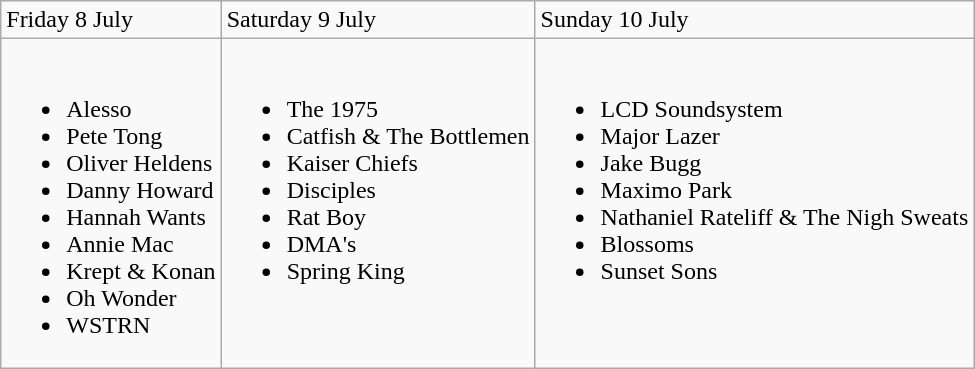<table class="wikitable">
<tr>
<td>Friday 8 July</td>
<td>Saturday 9 July</td>
<td>Sunday 10 July</td>
</tr>
<tr valign="top">
<td><br><ul><li>Alesso</li><li>Pete Tong</li><li>Oliver Heldens</li><li>Danny Howard</li><li>Hannah Wants</li><li>Annie Mac</li><li>Krept & Konan</li><li>Oh Wonder</li><li>WSTRN</li></ul></td>
<td><br><ul><li>The 1975</li><li>Catfish & The Bottlemen</li><li>Kaiser Chiefs</li><li>Disciples</li><li>Rat Boy</li><li>DMA's</li><li>Spring King</li></ul></td>
<td><br><ul><li>LCD Soundsystem</li><li>Major Lazer</li><li>Jake Bugg</li><li>Maximo Park</li><li>Nathaniel Rateliff & The Nigh Sweats</li><li>Blossoms</li><li>Sunset Sons</li></ul></td>
</tr>
</table>
